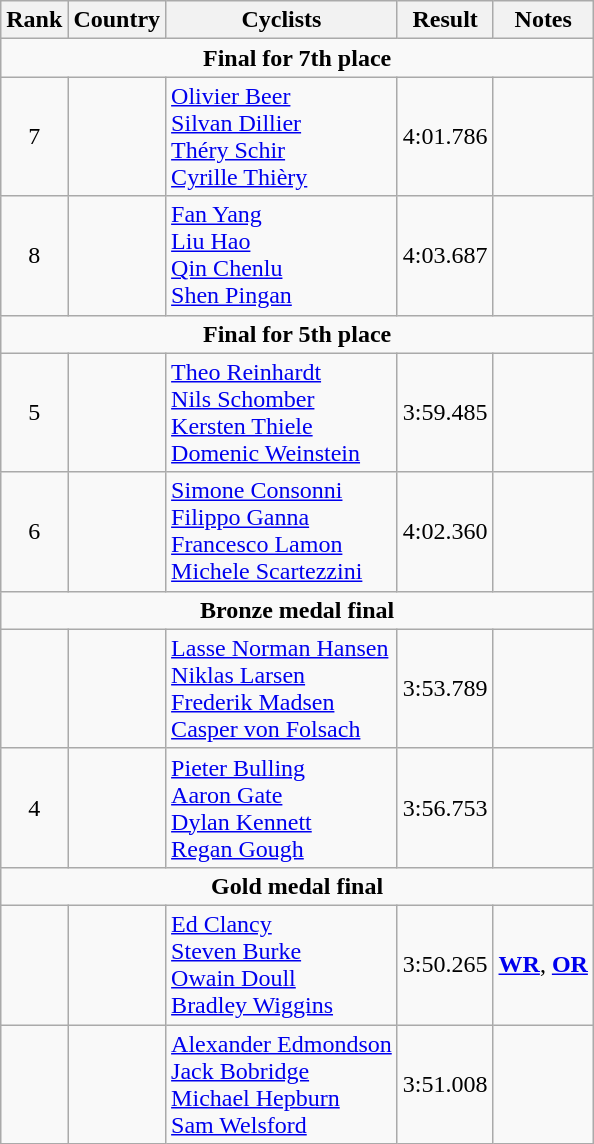<table class="wikitable" style="text-align:center">
<tr>
<th>Rank</th>
<th>Country</th>
<th>Cyclists</th>
<th>Result</th>
<th>Notes</th>
</tr>
<tr>
<td colspan=5><strong>Final for 7th place</strong></td>
</tr>
<tr>
<td>7</td>
<td align=left></td>
<td align=left><a href='#'>Olivier Beer</a><br><a href='#'>Silvan Dillier</a><br><a href='#'>Théry Schir</a><br><a href='#'>Cyrille Thièry</a></td>
<td>4:01.786</td>
<td></td>
</tr>
<tr>
<td>8</td>
<td align=left></td>
<td align=left><a href='#'>Fan Yang</a><br><a href='#'>Liu Hao</a><br><a href='#'>Qin Chenlu</a><br><a href='#'>Shen Pingan</a></td>
<td>4:03.687</td>
<td></td>
</tr>
<tr>
<td colspan=5><strong>Final for 5th place</strong></td>
</tr>
<tr>
<td>5</td>
<td align=left></td>
<td align=left><a href='#'>Theo Reinhardt</a><br><a href='#'>Nils Schomber</a><br><a href='#'>Kersten Thiele</a><br><a href='#'>Domenic Weinstein</a></td>
<td>3:59.485</td>
<td></td>
</tr>
<tr>
<td>6</td>
<td align=left></td>
<td align=left><a href='#'>Simone Consonni</a><br><a href='#'>Filippo Ganna</a><br><a href='#'>Francesco Lamon</a><br><a href='#'>Michele Scartezzini</a></td>
<td>4:02.360</td>
<td></td>
</tr>
<tr>
<td colspan=5><strong>Bronze medal final</strong></td>
</tr>
<tr>
<td></td>
<td align=left></td>
<td align=left><a href='#'>Lasse Norman Hansen</a><br><a href='#'>Niklas Larsen</a><br><a href='#'>Frederik Madsen</a><br><a href='#'>Casper von Folsach</a></td>
<td>3:53.789</td>
<td></td>
</tr>
<tr>
<td>4</td>
<td align=left></td>
<td align=left><a href='#'>Pieter Bulling</a><br><a href='#'>Aaron Gate</a><br><a href='#'>Dylan Kennett</a><br><a href='#'>Regan Gough</a></td>
<td>3:56.753</td>
<td></td>
</tr>
<tr>
<td colspan=5><strong>Gold medal final</strong></td>
</tr>
<tr>
<td></td>
<td align=left></td>
<td align=left><a href='#'>Ed Clancy</a><br><a href='#'>Steven Burke</a><br><a href='#'>Owain Doull</a><br><a href='#'>Bradley Wiggins</a></td>
<td>3:50.265</td>
<td><strong><a href='#'>WR</a></strong>, <strong><a href='#'>OR</a></strong></td>
</tr>
<tr>
<td></td>
<td align=left></td>
<td align=left><a href='#'>Alexander Edmondson</a><br><a href='#'>Jack Bobridge</a><br><a href='#'>Michael Hepburn</a><br><a href='#'>Sam Welsford</a></td>
<td>3:51.008</td>
<td></td>
</tr>
</table>
